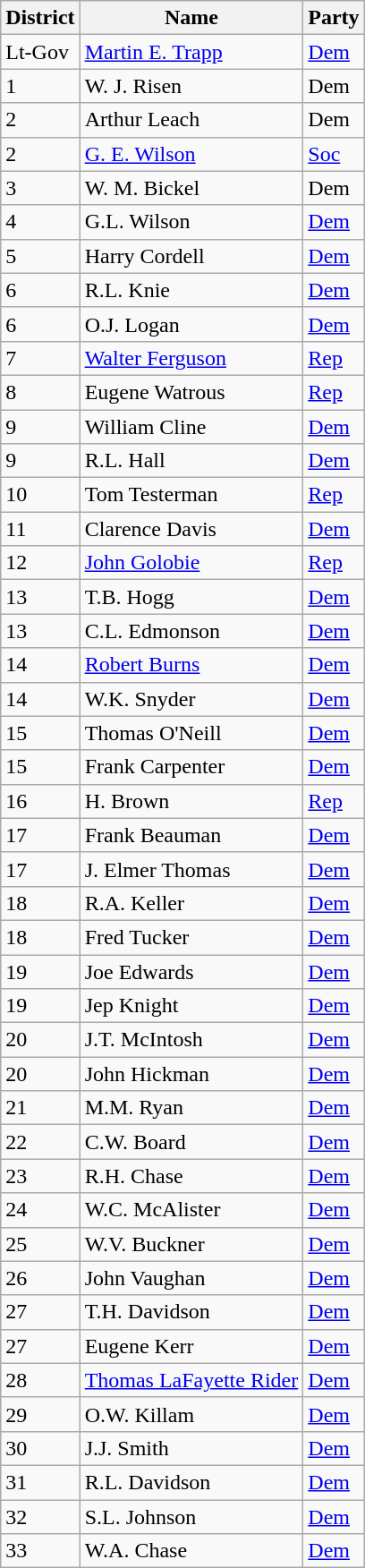<table class="wikitable sortable">
<tr>
<th>District</th>
<th>Name</th>
<th>Party</th>
</tr>
<tr>
<td>Lt-Gov</td>
<td><a href='#'>Martin E. Trapp</a></td>
<td><a href='#'>Dem</a></td>
</tr>
<tr>
<td>1</td>
<td>W. J. Risen</td>
<td>Dem</td>
</tr>
<tr>
<td>2</td>
<td>Arthur Leach</td>
<td>Dem</td>
</tr>
<tr>
<td>2</td>
<td><a href='#'>G. E. Wilson</a></td>
<td><a href='#'>Soc</a></td>
</tr>
<tr>
<td>3</td>
<td>W. M. Bickel</td>
<td>Dem</td>
</tr>
<tr>
<td>4</td>
<td>G.L. Wilson</td>
<td><a href='#'>Dem</a></td>
</tr>
<tr>
<td>5</td>
<td>Harry Cordell</td>
<td><a href='#'>Dem</a></td>
</tr>
<tr>
<td>6</td>
<td>R.L. Knie</td>
<td><a href='#'>Dem</a></td>
</tr>
<tr>
<td>6</td>
<td>O.J. Logan</td>
<td><a href='#'>Dem</a></td>
</tr>
<tr>
<td>7</td>
<td><a href='#'>Walter Ferguson</a></td>
<td><a href='#'>Rep</a></td>
</tr>
<tr>
<td>8</td>
<td>Eugene Watrous</td>
<td><a href='#'>Rep</a></td>
</tr>
<tr>
<td>9</td>
<td>William Cline</td>
<td><a href='#'>Dem</a></td>
</tr>
<tr>
<td>9</td>
<td>R.L. Hall</td>
<td><a href='#'>Dem</a></td>
</tr>
<tr>
<td>10</td>
<td>Tom Testerman</td>
<td><a href='#'>Rep</a></td>
</tr>
<tr>
<td>11</td>
<td>Clarence Davis</td>
<td><a href='#'>Dem</a></td>
</tr>
<tr>
<td>12</td>
<td><a href='#'>John Golobie</a></td>
<td><a href='#'>Rep</a></td>
</tr>
<tr>
<td>13</td>
<td>T.B. Hogg</td>
<td><a href='#'>Dem</a></td>
</tr>
<tr>
<td>13</td>
<td>C.L. Edmonson</td>
<td><a href='#'>Dem</a></td>
</tr>
<tr>
<td>14</td>
<td><a href='#'>Robert Burns</a></td>
<td><a href='#'>Dem</a></td>
</tr>
<tr>
<td>14</td>
<td>W.K. Snyder</td>
<td><a href='#'>Dem</a></td>
</tr>
<tr>
<td>15</td>
<td>Thomas O'Neill</td>
<td><a href='#'>Dem</a></td>
</tr>
<tr>
<td>15</td>
<td>Frank Carpenter</td>
<td><a href='#'>Dem</a></td>
</tr>
<tr>
<td>16</td>
<td>H. Brown</td>
<td><a href='#'>Rep</a></td>
</tr>
<tr>
<td>17</td>
<td>Frank Beauman</td>
<td><a href='#'>Dem</a></td>
</tr>
<tr>
<td>17</td>
<td>J. Elmer Thomas</td>
<td><a href='#'>Dem</a></td>
</tr>
<tr>
<td>18</td>
<td>R.A. Keller</td>
<td><a href='#'>Dem</a></td>
</tr>
<tr>
<td>18</td>
<td>Fred Tucker</td>
<td><a href='#'>Dem</a></td>
</tr>
<tr>
<td>19</td>
<td>Joe Edwards</td>
<td><a href='#'>Dem</a></td>
</tr>
<tr>
<td>19</td>
<td>Jep Knight</td>
<td><a href='#'>Dem</a></td>
</tr>
<tr>
<td>20</td>
<td>J.T. McIntosh</td>
<td><a href='#'>Dem</a></td>
</tr>
<tr>
<td>20</td>
<td>John Hickman</td>
<td><a href='#'>Dem</a></td>
</tr>
<tr>
<td>21</td>
<td>M.M. Ryan</td>
<td><a href='#'>Dem</a></td>
</tr>
<tr>
<td>22</td>
<td>C.W. Board</td>
<td><a href='#'>Dem</a></td>
</tr>
<tr>
<td>23</td>
<td>R.H. Chase</td>
<td><a href='#'>Dem</a></td>
</tr>
<tr>
<td>24</td>
<td>W.C. McAlister</td>
<td><a href='#'>Dem</a></td>
</tr>
<tr>
<td>25</td>
<td>W.V. Buckner</td>
<td><a href='#'>Dem</a></td>
</tr>
<tr>
<td>26</td>
<td>John Vaughan</td>
<td><a href='#'>Dem</a></td>
</tr>
<tr>
<td>27</td>
<td>T.H. Davidson</td>
<td><a href='#'>Dem</a></td>
</tr>
<tr>
<td>27</td>
<td>Eugene Kerr</td>
<td><a href='#'>Dem</a></td>
</tr>
<tr>
<td>28</td>
<td><a href='#'>Thomas LaFayette Rider</a></td>
<td><a href='#'>Dem</a></td>
</tr>
<tr>
<td>29</td>
<td>O.W. Killam</td>
<td><a href='#'>Dem</a></td>
</tr>
<tr>
<td>30</td>
<td>J.J. Smith</td>
<td><a href='#'>Dem</a></td>
</tr>
<tr>
<td>31</td>
<td>R.L. Davidson</td>
<td><a href='#'>Dem</a></td>
</tr>
<tr>
<td>32</td>
<td>S.L. Johnson</td>
<td><a href='#'>Dem</a></td>
</tr>
<tr>
<td>33</td>
<td>W.A. Chase</td>
<td><a href='#'>Dem</a></td>
</tr>
</table>
